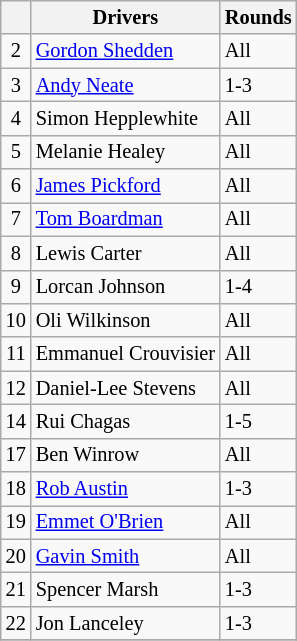<table class="wikitable" style="font-size: 85%;">
<tr>
<th></th>
<th>Drivers</th>
<th>Rounds</th>
</tr>
<tr>
<td align=center>2</td>
<td> <a href='#'>Gordon Shedden</a></td>
<td>All</td>
</tr>
<tr>
<td align=center>3</td>
<td> <a href='#'>Andy Neate</a></td>
<td>1-3</td>
</tr>
<tr>
<td align=center>4</td>
<td> Simon Hepplewhite</td>
<td>All</td>
</tr>
<tr>
<td align=center>5</td>
<td> Melanie Healey</td>
<td>All</td>
</tr>
<tr>
<td align=center>6</td>
<td> <a href='#'>James Pickford</a></td>
<td>All</td>
</tr>
<tr>
<td align=center>7</td>
<td> <a href='#'>Tom Boardman</a></td>
<td>All</td>
</tr>
<tr>
<td align=center>8</td>
<td> Lewis Carter</td>
<td>All</td>
</tr>
<tr>
<td align=center>9</td>
<td> Lorcan Johnson</td>
<td>1-4</td>
</tr>
<tr>
<td align=center>10</td>
<td> Oli Wilkinson</td>
<td>All</td>
</tr>
<tr>
<td align=center>11</td>
<td> Emmanuel Crouvisier</td>
<td>All</td>
</tr>
<tr>
<td align=center>12</td>
<td> Daniel-Lee Stevens</td>
<td>All</td>
</tr>
<tr>
<td align=center>14</td>
<td> Rui Chagas</td>
<td>1-5</td>
</tr>
<tr>
<td align=center>17</td>
<td> Ben Winrow</td>
<td>All</td>
</tr>
<tr>
<td align=center>18</td>
<td> <a href='#'>Rob Austin</a></td>
<td>1-3</td>
</tr>
<tr>
<td align=center>19</td>
<td> <a href='#'>Emmet O'Brien</a></td>
<td>All</td>
</tr>
<tr>
<td align=center>20</td>
<td> <a href='#'>Gavin Smith</a></td>
<td>All</td>
</tr>
<tr>
<td align=center>21</td>
<td> Spencer Marsh</td>
<td>1-3</td>
</tr>
<tr>
<td align=center>22</td>
<td> Jon Lanceley</td>
<td>1-3</td>
</tr>
<tr>
</tr>
</table>
